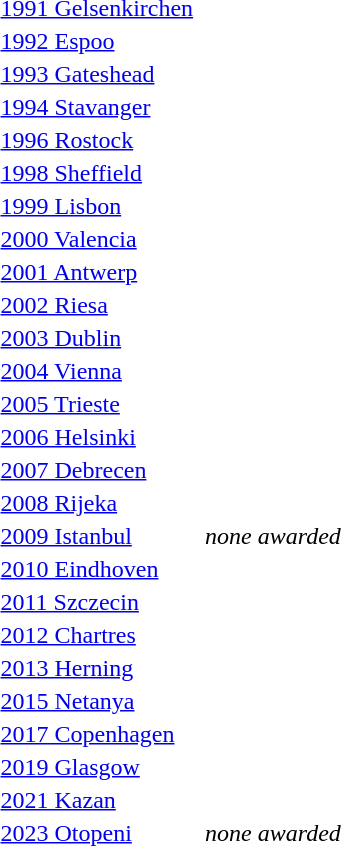<table>
<tr>
<td><a href='#'>1991 Gelsenkirchen</a></td>
<td></td>
<td></td>
<td></td>
</tr>
<tr>
<td><a href='#'>1992 Espoo</a></td>
<td></td>
<td></td>
<td></td>
</tr>
<tr>
<td><a href='#'>1993 Gateshead</a></td>
<td></td>
<td></td>
<td></td>
</tr>
<tr>
<td><a href='#'>1994 Stavanger</a></td>
<td></td>
<td></td>
<td></td>
</tr>
<tr>
<td><a href='#'>1996 Rostock</a></td>
<td></td>
<td></td>
<td></td>
</tr>
<tr>
<td><a href='#'>1998 Sheffield</a></td>
<td></td>
<td></td>
<td></td>
</tr>
<tr>
<td><a href='#'>1999 Lisbon</a></td>
<td></td>
<td></td>
<td></td>
</tr>
<tr>
<td><a href='#'>2000 Valencia</a></td>
<td></td>
<td></td>
<td></td>
</tr>
<tr>
<td><a href='#'>2001 Antwerp</a></td>
<td></td>
<td></td>
<td></td>
</tr>
<tr>
<td><a href='#'>2002 Riesa</a></td>
<td></td>
<td></td>
<td></td>
</tr>
<tr>
<td><a href='#'>2003 Dublin</a></td>
<td></td>
<td></td>
<td></td>
</tr>
<tr>
<td><a href='#'>2004 Vienna</a></td>
<td></td>
<td></td>
<td></td>
</tr>
<tr>
<td><a href='#'>2005 Trieste</a></td>
<td></td>
<td></td>
<td></td>
</tr>
<tr>
<td><a href='#'>2006 Helsinki</a></td>
<td></td>
<td></td>
<td></td>
</tr>
<tr>
<td><a href='#'>2007 Debrecen</a></td>
<td></td>
<td></td>
<td></td>
</tr>
<tr>
<td><a href='#'>2008 Rijeka</a></td>
<td></td>
<td></td>
<td></td>
</tr>
<tr>
<td rowspan=2><a href='#'>2009 Istanbul</a></td>
<td></td>
<td rowspan=2><em>none awarded</em></td>
<td rowspan=2></td>
</tr>
<tr>
<td></td>
</tr>
<tr>
<td><a href='#'>2010 Eindhoven</a></td>
<td></td>
<td></td>
<td></td>
</tr>
<tr>
<td><a href='#'>2011 Szczecin</a></td>
<td></td>
<td></td>
<td></td>
</tr>
<tr>
<td><a href='#'>2012 Chartres</a></td>
<td></td>
<td></td>
<td></td>
</tr>
<tr>
<td><a href='#'>2013 Herning</a></td>
<td></td>
<td></td>
<td></td>
</tr>
<tr>
<td><a href='#'>2015 Netanya</a></td>
<td></td>
<td></td>
<td></td>
</tr>
<tr>
<td><a href='#'>2017 Copenhagen</a></td>
<td></td>
<td></td>
<td></td>
</tr>
<tr>
<td rowspan=2><a href='#'>2019 Glasgow</a></td>
<td rowspan=2></td>
<td rowspan=2></td>
<td></td>
</tr>
<tr>
<td></td>
</tr>
<tr>
<td rowspan=2><a href='#'>2021 Kazan</a></td>
<td rowspan=2></td>
<td rowspan=2></td>
<td></td>
</tr>
<tr>
<td></td>
</tr>
<tr>
<td rowspan=2><a href='#'>2023 Otopeni</a></td>
<td></td>
<td rowspan=2><em>none awarded</em></td>
<td rowspan=2></td>
</tr>
<tr>
<td></td>
</tr>
</table>
